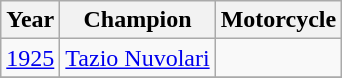<table class="wikitable">
<tr>
<th>Year</th>
<th>Champion</th>
<th>Motorcycle</th>
</tr>
<tr>
<td><a href='#'>1925</a></td>
<td> <a href='#'>Tazio Nuvolari</a></td>
<td></td>
</tr>
<tr>
</tr>
</table>
